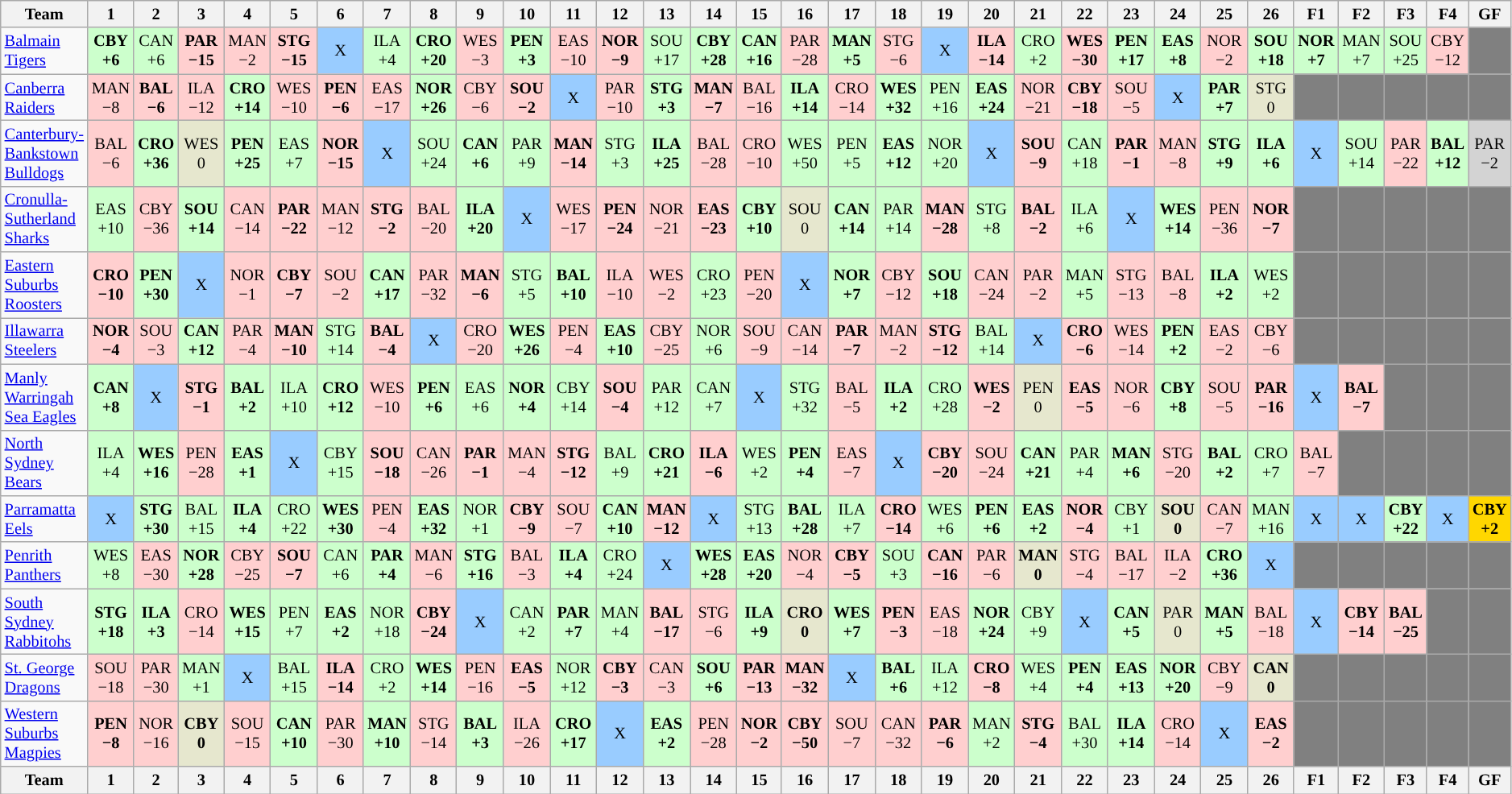<table class="wikitable sortable" style="font-size:85%; text-align:center; width:90%">
<tr valign="top">
<th valign="middle">Team</th>
<th>1</th>
<th>2</th>
<th>3</th>
<th>4</th>
<th>5</th>
<th>6</th>
<th>7</th>
<th>8</th>
<th>9</th>
<th>10</th>
<th>11</th>
<th>12</th>
<th>13</th>
<th>14</th>
<th>15</th>
<th>16</th>
<th>17</th>
<th>18</th>
<th>19</th>
<th>20</th>
<th>21</th>
<th>22</th>
<th>23</th>
<th>24</th>
<th>25</th>
<th>26</th>
<th>F1</th>
<th>F2</th>
<th>F3</th>
<th>F4</th>
<th>GF</th>
</tr>
<tr>
<td align="left"><a href='#'>Balmain Tigers</a></td>
<td style="background:#cfc;"><strong>CBY<br>+6</strong></td>
<td style="background:#cfc;">CAN<br>+6</td>
<td style="background:#FFCFCF;"><strong>PAR<br>−15</strong></td>
<td style="background:#FFCFCF;">MAN<br>−2</td>
<td style="background:#FFCFCF;"><strong>STG<br>−15</strong></td>
<td style="background:#99ccff;">X</td>
<td style="background:#cfc;">ILA<br>+4</td>
<td style="background:#cfc;"><strong>CRO<br>+20</strong></td>
<td style="background:#FFCFCF;">WES<br>−3</td>
<td style="background:#cfc;"><strong>PEN<br>+3</strong></td>
<td style="background:#FFCFCF;">EAS<br>−10</td>
<td style="background:#FFCFCF;"><strong>NOR<br>−9</strong></td>
<td style="background:#cfc;">SOU<br>+17</td>
<td style="background:#cfc;"><strong>CBY<br>+28</strong></td>
<td style="background:#cfc;"><strong>CAN<br>+16</strong></td>
<td style="background:#FFCFCF;">PAR<br>−28</td>
<td style="background:#cfc;"><strong>MAN<br>+5</strong></td>
<td style="background:#FFCFCF;">STG<br>−6</td>
<td style="background:#99ccff;">X</td>
<td style="background:#FFCFCF;"><strong>ILA<br>−14</strong></td>
<td style="background:#cfc;">CRO<br>+2</td>
<td style="background:#FFCFCF;"><strong>WES<br>−30</strong></td>
<td style="background:#cfc;"><strong>PEN<br>+17</strong></td>
<td style="background:#cfc;"><strong>EAS<br>+8</strong></td>
<td style="background:#FFCFCF;">NOR<br>−2</td>
<td style="background:#cfc;"><strong>SOU<br>+18</strong></td>
<td style="background:#cfc;"><strong>NOR<br>+7</strong></td>
<td style="background:#cfc;">MAN<br>+7</td>
<td style="background:#cfc;">SOU<br>+25</td>
<td style="background:#FFCFCF;">CBY<br>−12</td>
<td style="background:#808080;"></td>
</tr>
<tr>
<td align="left"><a href='#'>Canberra Raiders</a></td>
<td style="background:#FFCFCF;">MAN<br>−8</td>
<td style="background:#FFCFCF;"><strong>BAL<br>−6</strong></td>
<td style="background:#FFCFCF;">ILA<br>−12</td>
<td style="background:#cfc;"><strong>CRO<br>+14</strong></td>
<td style="background:#FFCFCF;">WES<br>−10</td>
<td style="background:#FFCFCF;"><strong>PEN<br>−6</strong></td>
<td style="background:#FFCFCF;">EAS<br>−17</td>
<td style="background:#cfc;"><strong>NOR<br>+26</strong></td>
<td style="background:#FFCFCF;">CBY<br>−6</td>
<td style="background:#FFCFCF;"><strong>SOU<br>−2</strong></td>
<td style="background:#99ccff;">X</td>
<td style="background:#FFCFCF;">PAR<br>−10</td>
<td style="background:#cfc;"><strong>STG<br>+3</strong></td>
<td style="background:#FFCFCF;"><strong>MAN<br>−7</strong></td>
<td style="background:#FFCFCF;">BAL<br>−16</td>
<td style="background:#cfc;"><strong>ILA<br>+14</strong></td>
<td style="background:#FFCFCF;">CRO<br>−14</td>
<td style="background:#cfc;"><strong>WES<br>+32</strong></td>
<td style="background:#cfc;">PEN<br>+16</td>
<td style="background:#cfc;"><strong>EAS<br>+24</strong></td>
<td style="background:#FFCFCF;">NOR<br>−21</td>
<td style="background:#FFCFCF;"><strong>CBY<br>−18</strong></td>
<td style="background:#FFCFCF;">SOU<br>−5</td>
<td style="background:#99ccff;">X</td>
<td style="background:#cfc;"><strong>PAR<br>+7</strong></td>
<td style="background:#E6E7CE">STG<br>0</td>
<td style="background:#808080;"></td>
<td style="background:#808080;"></td>
<td style="background:#808080;"></td>
<td style="background:#808080;"></td>
<td style="background:#808080;"></td>
</tr>
<tr>
<td align="left"><a href='#'>Canterbury-Bankstown Bulldogs</a></td>
<td style="background:#FFCFCF;">BAL<br>−6</td>
<td style="background:#cfc;"><strong>CRO<br>+36</strong></td>
<td style="background:#E6E7CE">WES<br>0</td>
<td style="background:#cfc;"><strong>PEN<br>+25</strong></td>
<td style="background:#cfc;">EAS<br>+7</td>
<td style="background:#FFCFCF;"><strong>NOR<br>−15</strong></td>
<td style="background:#99ccff;">X</td>
<td style="background:#cfc;">SOU<br>+24</td>
<td style="background:#cfc;"><strong>CAN<br>+6</strong></td>
<td style="background:#cfc;">PAR<br>+9</td>
<td style="background:#FFCFCF;"><strong>MAN<br>−14</strong></td>
<td style="background:#cfc;">STG<br>+3</td>
<td style="background:#cfc;"><strong>ILA<br>+25</strong></td>
<td style="background:#FFCFCF;">BAL<br>−28</td>
<td style="background:#FFCFCF;">CRO<br>−10</td>
<td style="background:#cfc;">WES<br>+50</td>
<td style="background:#cfc;">PEN<br>+5</td>
<td style="background:#cfc;"><strong>EAS<br>+12</strong></td>
<td style="background:#cfc;">NOR<br>+20</td>
<td style="background:#99ccff;">X</td>
<td style="background:#FFCFCF;"><strong>SOU<br>−9</strong></td>
<td style="background:#cfc;">CAN<br>+18</td>
<td style="background:#FFCFCF;"><strong>PAR<br>−1</strong></td>
<td style="background:#FFCFCF;">MAN<br>−8</td>
<td style="background:#cfc;"><strong>STG<br>+9</strong></td>
<td style="background:#cfc;"><strong>ILA<br>+6</strong></td>
<td style="background:#99ccff;">X</td>
<td style="background:#cfc;">SOU<br>+14</td>
<td style="background:#FFCFCF;">PAR<br>−22</td>
<td style="background:#cfc;"><strong>BAL<br>+12</strong></td>
<td style="background:#D3D3D3;">PAR<br>−2</td>
</tr>
<tr>
<td align="left"><a href='#'>Cronulla-Sutherland Sharks</a></td>
<td style="background:#cfc;">EAS<br>+10</td>
<td style="background:#FFCFCF;">CBY<br>−36</td>
<td style="background:#cfc;"><strong>SOU<br>+14</strong></td>
<td style="background:#FFCFCF;">CAN<br>−14</td>
<td style="background:#FFCFCF;"><strong>PAR<br>−22</strong></td>
<td style="background:#FFCFCF;">MAN<br>−12</td>
<td style="background:#FFCFCF;"><strong>STG<br>−2</strong></td>
<td style="background:#FFCFCF;">BAL<br>−20</td>
<td style="background:#cfc;"><strong>ILA<br>+20</strong></td>
<td style="background:#99ccff;">X</td>
<td style="background:#FFCFCF;">WES<br>−17</td>
<td style="background:#FFCFCF;"><strong>PEN<br>−24</strong></td>
<td style="background:#FFCFCF;">NOR<br>−21</td>
<td style="background:#FFCFCF;"><strong>EAS<br>−23</strong></td>
<td style="background:#cfc;"><strong>CBY<br>+10</strong></td>
<td style="background:#E6E7CE">SOU<br>0</td>
<td style="background:#cfc;"><strong>CAN<br>+14</strong></td>
<td style="background:#cfc;">PAR<br>+14</td>
<td style="background:#FFCFCF;"><strong>MAN<br>−28</strong></td>
<td style="background:#cfc;">STG<br>+8</td>
<td style="background:#FFCFCF;"><strong>BAL<br>−2</strong></td>
<td style="background:#cfc;">ILA<br>+6</td>
<td style="background:#99ccff;">X</td>
<td style="background:#cfc;"><strong>WES<br>+14</strong></td>
<td style="background:#FFCFCF;">PEN<br>−36</td>
<td style="background:#FFCFCF;"><strong>NOR<br>−7</strong></td>
<td style="background:#808080;"></td>
<td style="background:#808080;"></td>
<td style="background:#808080;"></td>
<td style="background:#808080;"></td>
<td style="background:#808080;"></td>
</tr>
<tr>
<td align="left"><a href='#'>Eastern Suburbs Roosters</a></td>
<td style="background:#FFCFCF;"><strong>CRO<br>−10</strong></td>
<td style="background:#cfc;"><strong>PEN<br>+30</strong></td>
<td style="background:#99ccff;">X</td>
<td style="background:#FFCFCF;">NOR<br>−1</td>
<td style="background:#FFCFCF;"><strong>CBY<br>−7</strong></td>
<td style="background:#FFCFCF;">SOU<br>−2</td>
<td style="background:#cfc;"><strong>CAN<br>+17</strong></td>
<td style="background:#FFCFCF;">PAR<br>−32</td>
<td style="background:#FFCFCF;"><strong>MAN<br>−6</strong></td>
<td style="background:#cfc;">STG<br>+5</td>
<td style="background:#cfc;"><strong>BAL<br>+10</strong></td>
<td style="background:#FFCFCF;">ILA<br>−10</td>
<td style="background:#FFCFCF;">WES<br>−2</td>
<td style="background:#cfc;">CRO<br>+23</td>
<td style="background:#FFCFCF;">PEN<br>−20</td>
<td style="background:#99ccff;">X</td>
<td style="background:#cfc;"><strong>NOR<br>+7</strong></td>
<td style="background:#FFCFCF;">CBY<br>−12</td>
<td style="background:#cfc;"><strong>SOU<br>+18</strong></td>
<td style="background:#FFCFCF;">CAN<br>−24</td>
<td style="background:#FFCFCF;">PAR<br>−2</td>
<td style="background:#cfc;">MAN<br>+5</td>
<td style="background:#FFCFCF;">STG<br>−13</td>
<td style="background:#FFCFCF;">BAL<br>−8</td>
<td style="background:#cfc;"><strong>ILA<br>+2</strong></td>
<td style="background:#cfc;">WES<br>+2</td>
<td style="background:#808080;"></td>
<td style="background:#808080;"></td>
<td style="background:#808080;"></td>
<td style="background:#808080;"></td>
<td style="background:#808080;"></td>
</tr>
<tr>
<td align="left"><a href='#'>Illawarra Steelers</a></td>
<td style="background:#FFCFCF;"><strong>NOR<br>−4</strong></td>
<td style="background:#FFCFCF;">SOU<br>−3</td>
<td style="background:#cfc;"><strong>CAN<br>+12</strong></td>
<td style="background:#FFCFCF;">PAR<br>−4</td>
<td style="background:#FFCFCF;"><strong>MAN<br>−10</strong></td>
<td style="background:#cfc;">STG<br>+14</td>
<td style="background:#FFCFCF;"><strong>BAL<br>−4</strong></td>
<td style="background:#99ccff;">X</td>
<td style="background:#FFCFCF;">CRO<br>−20</td>
<td style="background:#cfc;"><strong>WES<br>+26</strong></td>
<td style="background:#FFCFCF;">PEN<br>−4</td>
<td style="background:#cfc;"><strong>EAS<br>+10</strong></td>
<td style="background:#FFCFCF;">CBY<br>−25</td>
<td style="background:#cfc;">NOR<br>+6</td>
<td style="background:#FFCFCF;">SOU<br>−9</td>
<td style="background:#FFCFCF;">CAN<br>−14</td>
<td style="background:#FFCFCF;"><strong>PAR<br>−7</strong></td>
<td style="background:#FFCFCF;">MAN<br>−2</td>
<td style="background:#FFCFCF;"><strong>STG<br>−12</strong></td>
<td style="background:#cfc;">BAL<br>+14</td>
<td style="background:#99ccff;">X</td>
<td style="background:#FFCFCF;"><strong>CRO<br>−6</strong></td>
<td style="background:#FFCFCF;">WES<br>−14</td>
<td style="background:#cfc;"><strong>PEN<br>+2</strong></td>
<td style="background:#FFCFCF;">EAS<br>−2</td>
<td style="background:#FFCFCF;">CBY<br>−6</td>
<td style="background:#808080;"></td>
<td style="background:#808080;"></td>
<td style="background:#808080;"></td>
<td style="background:#808080;"></td>
<td style="background:#808080;"></td>
</tr>
<tr>
<td align="left"><a href='#'>Manly Warringah Sea Eagles</a></td>
<td style="background:#cfc;"><strong>CAN<br>+8</strong></td>
<td style="background:#99ccff;">X</td>
<td style="background:#FFCFCF;"><strong>STG<br>−1</strong></td>
<td style="background:#cfc;"><strong>BAL<br>+2</strong></td>
<td style="background:#cfc;">ILA<br>+10</td>
<td style="background:#cfc;"><strong>CRO<br>+12</strong></td>
<td style="background:#FFCFCF;">WES<br>−10</td>
<td style="background:#cfc;"><strong>PEN<br>+6</strong></td>
<td style="background:#cfc;">EAS<br>+6</td>
<td style="background:#cfc;"><strong>NOR<br>+4</strong></td>
<td style="background:#cfc;">CBY<br>+14</td>
<td style="background:#FFCFCF;"><strong>SOU<br>−4</strong></td>
<td style="background:#cfc;">PAR<br>+12</td>
<td style="background:#cfc;">CAN<br>+7</td>
<td style="background:#99ccff;">X</td>
<td style="background:#cfc;">STG<br>+32</td>
<td style="background:#FFCFCF;">BAL<br>−5</td>
<td style="background:#cfc;"><strong>ILA<br>+2</strong></td>
<td style="background:#cfc;">CRO<br>+28</td>
<td style="background:#FFCFCF;"><strong>WES<br>−2</strong></td>
<td style="background:#E6E7CE">PEN<br>0</td>
<td style="background:#FFCFCF;"><strong>EAS<br>−5</strong></td>
<td style="background:#FFCFCF;">NOR<br>−6</td>
<td style="background:#cfc;"><strong>CBY<br>+8</strong></td>
<td style="background:#FFCFCF;">SOU<br>−5</td>
<td style="background:#FFCFCF;"><strong>PAR<br>−16</strong></td>
<td style="background:#99ccff;">X</td>
<td style="background:#FFCFCF;"><strong>BAL<br>−7</strong></td>
<td style="background:#808080;"></td>
<td style="background:#808080;"></td>
<td style="background:#808080;"></td>
</tr>
<tr>
<td align="left"><a href='#'>North Sydney Bears</a></td>
<td style="background:#cfc;">ILA<br>+4</td>
<td style="background:#cfc;"><strong>WES<br>+16</strong></td>
<td style="background:#FFCFCF;">PEN<br>−28</td>
<td style="background:#cfc;"><strong>EAS<br>+1</strong></td>
<td style="background:#99ccff;">X</td>
<td style="background:#cfc;">CBY<br>+15</td>
<td style="background:#FFCFCF;"><strong>SOU<br>−18</strong></td>
<td style="background:#FFCFCF;">CAN<br>−26</td>
<td style="background:#FFCFCF;"><strong>PAR<br>−1</strong></td>
<td style="background:#FFCFCF;">MAN<br>−4</td>
<td style="background:#FFCFCF;"><strong>STG<br>−12</strong></td>
<td style="background:#cfc;">BAL<br>+9</td>
<td style="background:#cfc;"><strong>CRO<br>+21</strong></td>
<td style="background:#FFCFCF;"><strong>ILA<br>−6</strong></td>
<td style="background:#cfc;">WES<br>+2</td>
<td style="background:#cfc;"><strong>PEN<br>+4</strong></td>
<td style="background:#FFCFCF;">EAS<br>−7</td>
<td style="background:#99ccff;">X</td>
<td style="background:#FFCFCF;"><strong>CBY<br>−20</strong></td>
<td style="background:#FFCFCF;">SOU<br>−24</td>
<td style="background:#cfc;"><strong>CAN<br>+21</strong></td>
<td style="background:#cfc;">PAR<br>+4</td>
<td style="background:#cfc;"><strong>MAN<br>+6</strong></td>
<td style="background:#FFCFCF;">STG<br>−20</td>
<td style="background:#cfc;"><strong>BAL<br>+2</strong></td>
<td style="background:#cfc;">CRO<br>+7</td>
<td style="background:#FFCFCF;">BAL<br>−7</td>
<td style="background:#808080;"></td>
<td style="background:#808080;"></td>
<td style="background:#808080;"></td>
<td style="background:#808080;"></td>
</tr>
<tr>
<td align="left"><a href='#'>Parramatta Eels</a></td>
<td style="background:#99ccff;">X</td>
<td style="background:#cfc;"><strong>STG<br>+30</strong></td>
<td style="background:#cfc;">BAL<br>+15</td>
<td style="background:#cfc;"><strong>ILA<br>+4</strong></td>
<td style="background:#cfc;">CRO<br>+22</td>
<td style="background:#cfc;"><strong>WES<br>+30</strong></td>
<td style="background:#FFCFCF;">PEN<br>−4</td>
<td style="background:#cfc;"><strong>EAS<br>+32</strong></td>
<td style="background:#cfc;">NOR<br>+1</td>
<td style="background:#FFCFCF;"><strong>CBY<br>−9</strong></td>
<td style="background:#FFCFCF;">SOU<br>−7</td>
<td style="background:#cfc;"><strong>CAN<br>+10</strong></td>
<td style="background:#FFCFCF;"><strong>MAN<br>−12</strong></td>
<td style="background:#99ccff;">X</td>
<td style="background:#cfc;">STG<br>+13</td>
<td style="background:#cfc;"><strong>BAL<br>+28</strong></td>
<td style="background:#cfc;">ILA<br>+7</td>
<td style="background:#FFCFCF;"><strong>CRO<br>−14</strong></td>
<td style="background:#cfc;">WES<br>+6</td>
<td style="background:#cfc;"><strong>PEN<br>+6</strong></td>
<td style="background:#cfc;"><strong>EAS<br>+2</strong></td>
<td style="background:#FFCFCF;"><strong>NOR<br>−4</strong></td>
<td style="background:#cfc;">CBY<br>+1</td>
<td style="background:#E6E7CE"><strong>SOU<br>0</strong></td>
<td style="background:#FFCFCF;">CAN<br>−7</td>
<td style="background:#cfc;">MAN<br>+16</td>
<td style="background:#99ccff;">X</td>
<td style="background:#99ccff;">X</td>
<td style="background:#cfc;"><strong>CBY<br>+22</strong></td>
<td style="background:#99ccff;">X</td>
<td style="background:#FFD700;"><strong>CBY<br>+2</strong></td>
</tr>
<tr>
<td align="left"><a href='#'>Penrith Panthers</a></td>
<td style="background:#cfc;">WES<br>+8</td>
<td style="background:#FFCFCF;">EAS<br>−30</td>
<td style="background:#cfc;"><strong>NOR<br>+28</strong></td>
<td style="background:#FFCFCF;">CBY<br>−25</td>
<td style="background:#FFCFCF;"><strong>SOU<br>−7</strong></td>
<td style="background:#cfc;">CAN<br>+6</td>
<td style="background:#cfc;"><strong>PAR<br>+4</strong></td>
<td style="background:#FFCFCF;">MAN<br>−6</td>
<td style="background:#cfc;"><strong>STG<br>+16</strong></td>
<td style="background:#FFCFCF;">BAL<br>−3</td>
<td style="background:#cfc;"><strong>ILA<br>+4</strong></td>
<td style="background:#cfc;">CRO<br>+24</td>
<td style="background:#99ccff;">X</td>
<td style="background:#cfc;"><strong>WES<br>+28</strong></td>
<td style="background:#cfc;"><strong>EAS<br>+20</strong></td>
<td style="background:#FFCFCF;">NOR<br>−4</td>
<td style="background:#FFCFCF;"><strong>CBY<br>−5</strong></td>
<td style="background:#cfc;">SOU<br>+3</td>
<td style="background:#FFCFCF;"><strong>CAN<br>−16</strong></td>
<td style="background:#FFCFCF;">PAR<br>−6</td>
<td style="background:#E6E7CE"><strong>MAN<br>0</strong></td>
<td style="background:#FFCFCF;">STG<br>−4</td>
<td style="background:#FFCFCF;">BAL<br>−17</td>
<td style="background:#FFCFCF;">ILA<br>−2</td>
<td style="background:#cfc;"><strong>CRO<br>+36</strong></td>
<td style="background:#99ccff;">X</td>
<td style="background:#808080;"></td>
<td style="background:#808080;"></td>
<td style="background:#808080;"></td>
<td style="background:#808080;"></td>
<td style="background:#808080;"></td>
</tr>
<tr>
<td align="left"><a href='#'>South Sydney Rabbitohs</a></td>
<td style="background:#cfc;"><strong>STG<br>+18</strong></td>
<td style="background:#cfc;"><strong>ILA<br>+3</strong></td>
<td style="background:#FFCFCF;">CRO<br>−14</td>
<td style="background:#cfc;"><strong>WES<br>+15</strong></td>
<td style="background:#cfc;">PEN<br>+7</td>
<td style="background:#cfc;"><strong>EAS<br>+2</strong></td>
<td style="background:#cfc;">NOR<br>+18</td>
<td style="background:#FFCFCF;"><strong>CBY<br>−24</strong></td>
<td style="background:#99ccff;">X</td>
<td style="background:#cfc;">CAN<br>+2</td>
<td style="background:#cfc;"><strong>PAR<br>+7</strong></td>
<td style="background:#cfc;">MAN<br>+4</td>
<td style="background:#FFCFCF;"><strong>BAL<br>−17</strong></td>
<td style="background:#FFCFCF;">STG<br>−6</td>
<td style="background:#cfc;"><strong>ILA<br>+9</strong></td>
<td style="background:#E6E7CE"><strong>CRO<br>0</strong></td>
<td style="background:#cfc;"><strong>WES<br>+7</strong></td>
<td style="background:#FFCFCF;"><strong>PEN<br>−3</strong></td>
<td style="background:#FFCFCF;">EAS<br>−18</td>
<td style="background:#cfc;"><strong>NOR<br>+24</strong></td>
<td style="background:#cfc;">CBY<br>+9</td>
<td style="background:#99ccff;">X</td>
<td style="background:#cfc;"><strong>CAN<br>+5</strong></td>
<td style="background:#E6E7CE">PAR<br>0</td>
<td style="background:#cfc;"><strong>MAN<br>+5</strong></td>
<td style="background:#FFCFCF;">BAL<br>−18</td>
<td style="background:#99ccff;">X</td>
<td style="background:#FFCFCF;"><strong>CBY<br>−14</strong></td>
<td style="background:#FFCFCF;"><strong>BAL<br>−25</strong></td>
<td style="background:#808080;"></td>
<td style="background:#808080;"></td>
</tr>
<tr>
<td align="left"><a href='#'>St. George Dragons</a></td>
<td style="background:#FFCFCF;">SOU<br>−18</td>
<td style="background:#FFCFCF;">PAR<br>−30</td>
<td style="background:#cfc;">MAN<br>+1</td>
<td style="background:#99ccff;">X</td>
<td style="background:#cfc;">BAL<br>+15</td>
<td style="background:#FFCFCF;"><strong>ILA<br>−14</strong></td>
<td style="background:#cfc;">CRO<br>+2</td>
<td style="background:#cfc;"><strong>WES<br>+14</strong></td>
<td style="background:#FFCFCF;">PEN<br>−16</td>
<td style="background:#FFCFCF;"><strong>EAS<br>−5</strong></td>
<td style="background:#cfc;">NOR<br>+12</td>
<td style="background:#FFCFCF;"><strong>CBY<br>−3</strong></td>
<td style="background:#FFCFCF;">CAN<br>−3</td>
<td style="background:#cfc;"><strong>SOU<br>+6</strong></td>
<td style="background:#FFCFCF;"><strong>PAR<br>−13</strong></td>
<td style="background:#FFCFCF;"><strong>MAN<br>−32</strong></td>
<td style="background:#99ccff;">X</td>
<td style="background:#cfc;"><strong>BAL<br>+6</strong></td>
<td style="background:#cfc;">ILA<br>+12</td>
<td style="background:#FFCFCF;"><strong>CRO<br>−8</strong></td>
<td style="background:#cfc;">WES<br>+4</td>
<td style="background:#cfc;"><strong>PEN<br>+4</strong></td>
<td style="background:#cfc;"><strong>EAS<br>+13</strong></td>
<td style="background:#cfc;"><strong>NOR<br>+20</strong></td>
<td style="background:#FFCFCF;">CBY<br>−9</td>
<td style="background:#E6E7CE"><strong>CAN<br>0</strong></td>
<td style="background:#808080;"></td>
<td style="background:#808080;"></td>
<td style="background:#808080;"></td>
<td style="background:#808080;"></td>
<td style="background:#808080;"></td>
</tr>
<tr>
<td align="left"><a href='#'>Western Suburbs Magpies</a></td>
<td style="background:#FFCFCF;"><strong>PEN<br>−8</strong></td>
<td style="background:#FFCFCF;">NOR<br>−16</td>
<td style="background:#E6E7CE"><strong>CBY<br>0</strong></td>
<td style="background:#FFCFCF;">SOU<br>−15</td>
<td style="background:#cfc;"><strong>CAN<br>+10</strong></td>
<td style="background:#FFCFCF;">PAR<br>−30</td>
<td style="background:#cfc;"><strong>MAN<br>+10</strong></td>
<td style="background:#FFCFCF;">STG<br>−14</td>
<td style="background:#cfc;"><strong>BAL<br>+3</strong></td>
<td style="background:#FFCFCF;">ILA<br>−26</td>
<td style="background:#cfc;"><strong>CRO<br>+17</strong></td>
<td style="background:#99ccff;">X</td>
<td style="background:#cfc;"><strong>EAS<br>+2</strong></td>
<td style="background:#FFCFCF;">PEN<br>−28</td>
<td style="background:#FFCFCF;"><strong>NOR<br>−2</strong></td>
<td style="background:#FFCFCF;"><strong>CBY<br>−50</strong></td>
<td style="background:#FFCFCF;">SOU<br>−7</td>
<td style="background:#FFCFCF;">CAN<br>−32</td>
<td style="background:#FFCFCF;"><strong>PAR<br>−6</strong></td>
<td style="background:#cfc;">MAN<br>+2</td>
<td style="background:#FFCFCF;"><strong>STG<br>−4</strong></td>
<td style="background:#cfc;">BAL<br>+30</td>
<td style="background:#cfc;"><strong>ILA<br>+14</strong></td>
<td style="background:#FFCFCF;">CRO<br>−14</td>
<td style="background:#99ccff;">X</td>
<td style="background:#FFCFCF;"><strong>EAS<br>−2</strong></td>
<td style="background:#808080;"></td>
<td style="background:#808080;"></td>
<td style="background:#808080;"></td>
<td style="background:#808080;"></td>
<td style="background:#808080;"></td>
</tr>
<tr valign="top">
<th valign="middle">Team</th>
<th>1</th>
<th>2</th>
<th>3</th>
<th>4</th>
<th>5</th>
<th>6</th>
<th>7</th>
<th>8</th>
<th>9</th>
<th>10</th>
<th>11</th>
<th>12</th>
<th>13</th>
<th>14</th>
<th>15</th>
<th>16</th>
<th>17</th>
<th>18</th>
<th>19</th>
<th>20</th>
<th>21</th>
<th>22</th>
<th>23</th>
<th>24</th>
<th>25</th>
<th>26</th>
<th>F1</th>
<th>F2</th>
<th>F3</th>
<th>F4</th>
<th>GF</th>
</tr>
</table>
